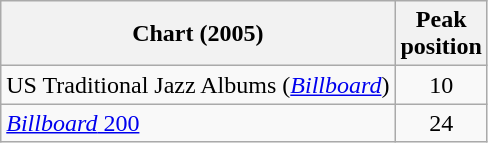<table class=wikitable>
<tr>
<th>Chart (2005)</th>
<th>Peak<br>position</th>
</tr>
<tr>
<td>US Traditional Jazz Albums (<em><a href='#'>Billboard</a></em>)</td>
<td align=center>10</td>
</tr>
<tr>
<td><a href='#'><em>Billboard</em> 200</a></td>
<td align=center>24</td>
</tr>
</table>
